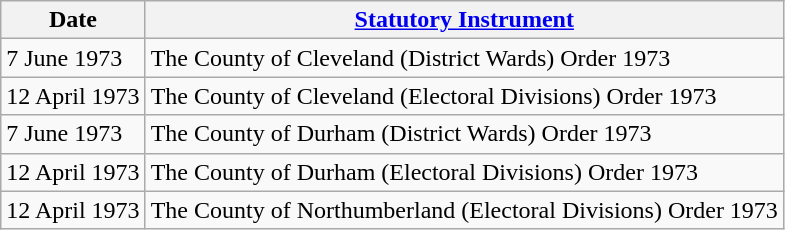<table class="wikitable sortable">
<tr>
<th>Date</th>
<th><a href='#'>Statutory Instrument</a></th>
</tr>
<tr>
<td>7 June 1973</td>
<td>The County of Cleveland (District Wards) Order 1973</td>
</tr>
<tr>
<td>12 April 1973</td>
<td>The County of Cleveland (Electoral Divisions) Order 1973</td>
</tr>
<tr>
<td>7 June 1973</td>
<td>The County of Durham (District Wards) Order 1973</td>
</tr>
<tr>
<td>12 April 1973</td>
<td>The County of Durham (Electoral Divisions) Order 1973</td>
</tr>
<tr>
<td>12 April 1973</td>
<td>The County of Northumberland (Electoral Divisions) Order 1973</td>
</tr>
</table>
